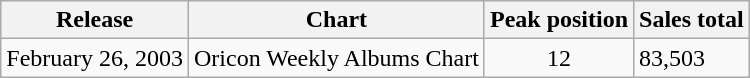<table class="wikitable">
<tr>
<th>Release</th>
<th>Chart</th>
<th>Peak position</th>
<th>Sales total</th>
</tr>
<tr>
<td>February 26, 2003</td>
<td>Oricon Weekly Albums Chart</td>
<td align="center">12</td>
<td>83,503</td>
</tr>
</table>
